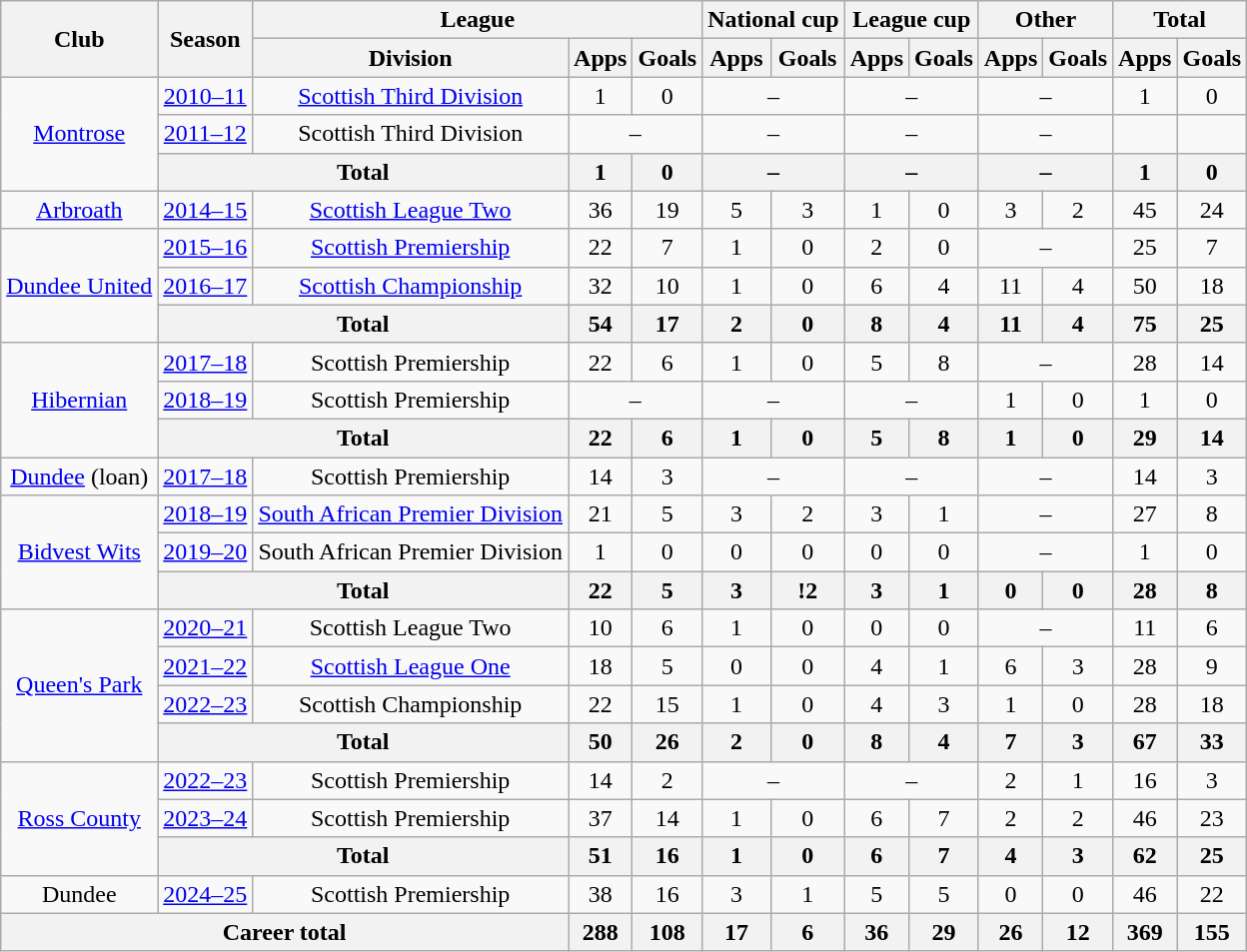<table class="wikitable" style="text-align: center">
<tr>
<th rowspan="2">Club</th>
<th rowspan="2">Season</th>
<th colspan="3">League</th>
<th colspan="2">National cup</th>
<th colspan="2">League cup</th>
<th colspan="2">Other</th>
<th colspan="2">Total</th>
</tr>
<tr>
<th>Division</th>
<th>Apps</th>
<th>Goals</th>
<th>Apps</th>
<th>Goals</th>
<th>Apps</th>
<th>Goals</th>
<th>Apps</th>
<th>Goals</th>
<th>Apps</th>
<th>Goals</th>
</tr>
<tr>
<td rowspan="3"><a href='#'>Montrose</a></td>
<td><a href='#'>2010–11</a></td>
<td><a href='#'>Scottish Third Division</a></td>
<td>1</td>
<td>0</td>
<td colspan="2">–</td>
<td colspan="2">–</td>
<td colspan="2">–</td>
<td>1</td>
<td>0</td>
</tr>
<tr>
<td><a href='#'>2011–12</a></td>
<td>Scottish Third Division</td>
<td colspan="2">–</td>
<td colspan="2">–</td>
<td colspan="2">–</td>
<td colspan="2">–</td>
<td></td>
</tr>
<tr>
<th colspan="2">Total</th>
<th>1</th>
<th>0</th>
<th colspan="2">–</th>
<th colspan="2">–</th>
<th colspan="2">–</th>
<th>1</th>
<th>0</th>
</tr>
<tr>
<td><a href='#'>Arbroath</a></td>
<td><a href='#'>2014–15</a></td>
<td><a href='#'>Scottish League Two</a></td>
<td>36</td>
<td>19</td>
<td>5</td>
<td>3</td>
<td>1</td>
<td>0</td>
<td>3</td>
<td>2</td>
<td>45</td>
<td>24</td>
</tr>
<tr>
<td rowspan="3"><a href='#'>Dundee United</a></td>
<td><a href='#'>2015–16</a></td>
<td><a href='#'>Scottish Premiership</a></td>
<td>22</td>
<td>7</td>
<td>1</td>
<td>0</td>
<td>2</td>
<td>0</td>
<td colspan="2">–</td>
<td>25</td>
<td>7</td>
</tr>
<tr>
<td><a href='#'>2016–17</a></td>
<td><a href='#'>Scottish Championship</a></td>
<td>32</td>
<td>10</td>
<td>1</td>
<td>0</td>
<td>6</td>
<td>4</td>
<td>11</td>
<td>4</td>
<td>50</td>
<td>18</td>
</tr>
<tr>
<th colspan="2">Total</th>
<th>54</th>
<th>17</th>
<th>2</th>
<th>0</th>
<th>8</th>
<th>4</th>
<th>11</th>
<th>4</th>
<th>75</th>
<th>25</th>
</tr>
<tr>
<td rowspan="3"><a href='#'>Hibernian</a></td>
<td><a href='#'>2017–18</a></td>
<td>Scottish Premiership</td>
<td>22</td>
<td>6</td>
<td>1</td>
<td>0</td>
<td>5</td>
<td>8</td>
<td colspan="2">–</td>
<td>28</td>
<td>14</td>
</tr>
<tr>
<td><a href='#'>2018–19</a></td>
<td>Scottish Premiership</td>
<td colspan="2">–</td>
<td colspan="2">–</td>
<td colspan="2">–</td>
<td>1</td>
<td>0</td>
<td>1</td>
<td>0</td>
</tr>
<tr>
<th colspan="2">Total</th>
<th>22</th>
<th>6</th>
<th>1</th>
<th>0</th>
<th>5</th>
<th>8</th>
<th>1</th>
<th>0</th>
<th>29</th>
<th>14</th>
</tr>
<tr>
<td><a href='#'>Dundee</a> (loan)</td>
<td><a href='#'>2017–18</a></td>
<td>Scottish Premiership</td>
<td>14</td>
<td>3</td>
<td colspan="2">–</td>
<td colspan="2">–</td>
<td colspan="2">–</td>
<td>14</td>
<td>3</td>
</tr>
<tr>
<td rowspan="3"><a href='#'>Bidvest Wits</a></td>
<td><a href='#'>2018–19</a></td>
<td><a href='#'>South African Premier Division</a></td>
<td>21</td>
<td>5</td>
<td>3</td>
<td>2</td>
<td>3</td>
<td>1</td>
<td colspan="2">–</td>
<td>27</td>
<td>8</td>
</tr>
<tr>
<td><a href='#'>2019–20</a></td>
<td>South African Premier Division</td>
<td>1</td>
<td>0</td>
<td>0</td>
<td>0</td>
<td>0</td>
<td>0</td>
<td colspan="2">–</td>
<td>1</td>
<td>0</td>
</tr>
<tr>
<th colspan="2">Total</th>
<th>22</th>
<th>5</th>
<th>3</th>
<th>!2</th>
<th>3</th>
<th>1</th>
<th>0</th>
<th>0</th>
<th>28</th>
<th>8</th>
</tr>
<tr>
<td rowspan="4"><a href='#'>Queen's Park</a></td>
<td><a href='#'>2020–21</a></td>
<td>Scottish League Two</td>
<td>10</td>
<td>6</td>
<td>1</td>
<td>0</td>
<td>0</td>
<td>0</td>
<td colspan="2">–</td>
<td>11</td>
<td>6</td>
</tr>
<tr>
<td><a href='#'>2021–22</a></td>
<td><a href='#'>Scottish League One</a></td>
<td>18</td>
<td>5</td>
<td>0</td>
<td>0</td>
<td>4</td>
<td>1</td>
<td>6</td>
<td>3</td>
<td>28</td>
<td>9</td>
</tr>
<tr>
<td><a href='#'>2022–23</a></td>
<td>Scottish Championship</td>
<td>22</td>
<td>15</td>
<td>1</td>
<td>0</td>
<td>4</td>
<td>3</td>
<td>1</td>
<td>0</td>
<td>28</td>
<td>18</td>
</tr>
<tr>
<th colspan="2">Total</th>
<th>50</th>
<th>26</th>
<th>2</th>
<th>0</th>
<th>8</th>
<th>4</th>
<th>7</th>
<th>3</th>
<th>67</th>
<th>33</th>
</tr>
<tr>
<td rowspan="3"><a href='#'>Ross County</a></td>
<td><a href='#'>2022–23</a></td>
<td>Scottish Premiership</td>
<td>14</td>
<td>2</td>
<td colspan="2">–</td>
<td colspan="2">–</td>
<td>2</td>
<td>1</td>
<td>16</td>
<td>3</td>
</tr>
<tr>
<td><a href='#'>2023–24</a></td>
<td>Scottish Premiership</td>
<td>37</td>
<td>14</td>
<td>1</td>
<td>0</td>
<td>6</td>
<td>7</td>
<td>2</td>
<td>2</td>
<td>46</td>
<td>23</td>
</tr>
<tr>
<th colspan="2">Total</th>
<th>51</th>
<th>16</th>
<th>1</th>
<th>0</th>
<th>6</th>
<th>7</th>
<th>4</th>
<th>3</th>
<th>62</th>
<th>25</th>
</tr>
<tr>
<td>Dundee</td>
<td><a href='#'>2024–25</a></td>
<td>Scottish Premiership</td>
<td>38</td>
<td>16</td>
<td>3</td>
<td>1</td>
<td>5</td>
<td>5</td>
<td>0</td>
<td>0</td>
<td>46</td>
<td>22</td>
</tr>
<tr>
<th colspan="3">Career total</th>
<th>288</th>
<th>108</th>
<th>17</th>
<th>6</th>
<th>36</th>
<th>29</th>
<th>26</th>
<th>12</th>
<th>369</th>
<th>155</th>
</tr>
</table>
